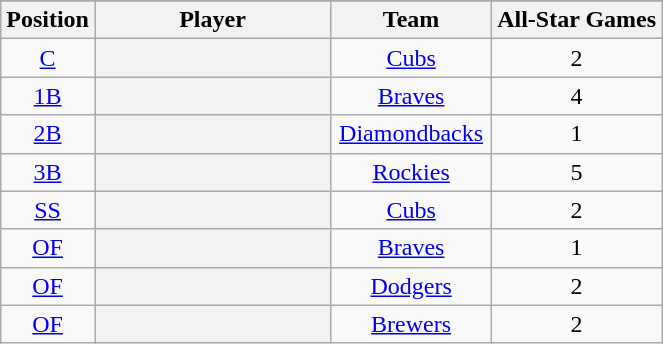<table class="wikitable sortable plainrowheaders" style="text-align:center;">
<tr>
</tr>
<tr>
<th scope="col">Position</th>
<th scope="col" style="width:150px;">Player</th>
<th scope="col" style="width:100px;">Team</th>
<th scope="col">All-Star Games</th>
</tr>
<tr>
<td><a href='#'>C</a></td>
<th scope="row" style="text-align:center"></th>
<td><a href='#'>Cubs</a></td>
<td>2</td>
</tr>
<tr>
<td><a href='#'>1B</a></td>
<th scope="row" style="text-align:center"></th>
<td><a href='#'>Braves</a></td>
<td>4</td>
</tr>
<tr>
<td><a href='#'>2B</a></td>
<th scope="row" style="text-align:center"></th>
<td><a href='#'>Diamondbacks</a></td>
<td>1</td>
</tr>
<tr>
<td><a href='#'>3B</a></td>
<th scope="row" style="text-align:center"></th>
<td><a href='#'>Rockies</a></td>
<td>5</td>
</tr>
<tr>
<td><a href='#'>SS</a></td>
<th scope="row" style="text-align:center"></th>
<td><a href='#'>Cubs</a></td>
<td>2</td>
</tr>
<tr>
<td><a href='#'>OF</a></td>
<th scope="row" style="text-align:center"></th>
<td><a href='#'>Braves</a></td>
<td>1</td>
</tr>
<tr>
<td><a href='#'>OF</a></td>
<th scope="row" style="text-align:center"></th>
<td><a href='#'>Dodgers</a></td>
<td>2</td>
</tr>
<tr>
<td><a href='#'>OF</a></td>
<th scope="row" style="text-align:center"></th>
<td><a href='#'>Brewers</a></td>
<td>2</td>
</tr>
</table>
